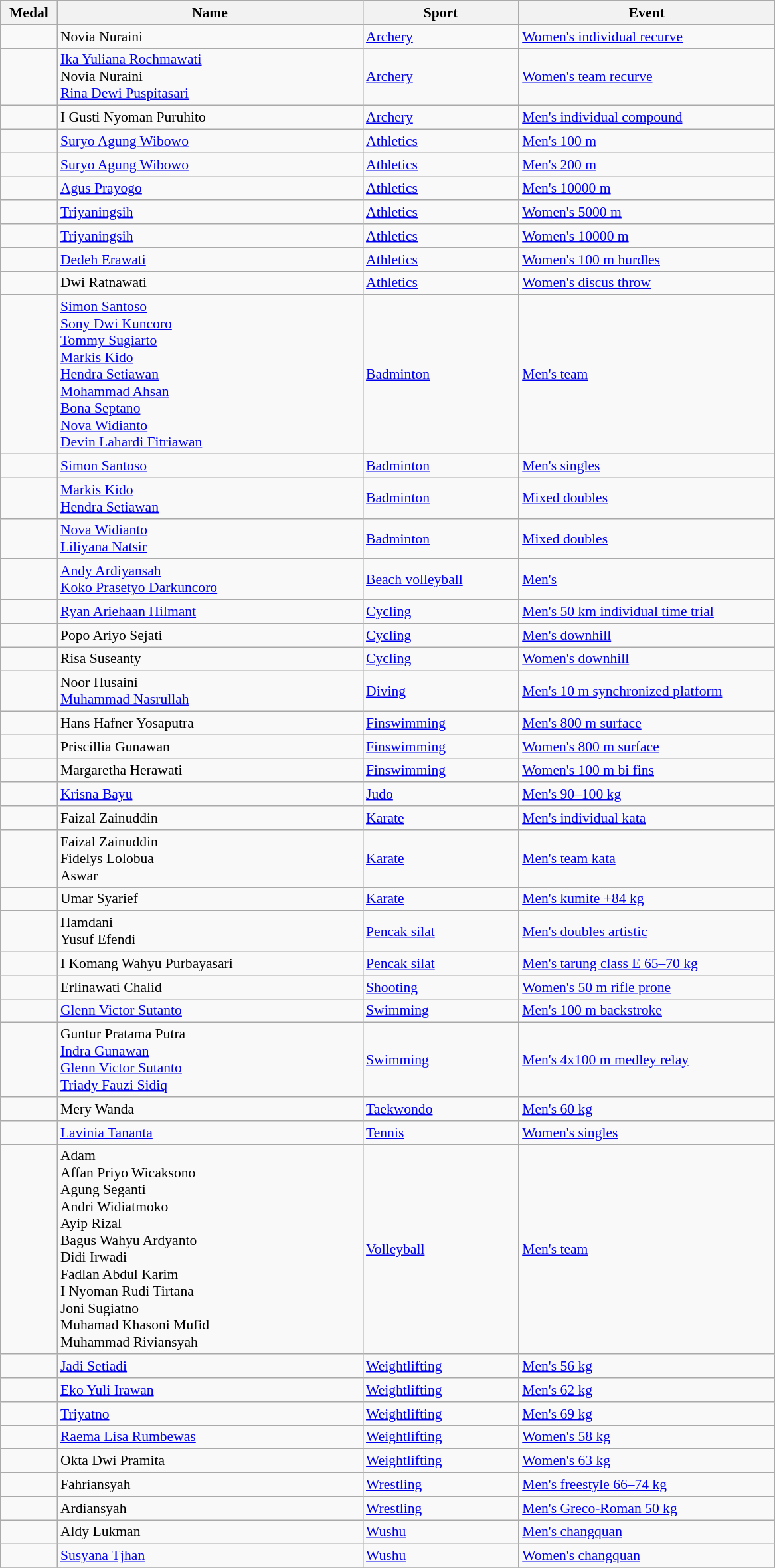<table class="wikitable sortable" style="font-size:90%">
<tr>
<th width="50">Medal</th>
<th width="300">Name</th>
<th width="150">Sport</th>
<th width="250">Event</th>
</tr>
<tr>
<td></td>
<td>Novia Nuraini</td>
<td><a href='#'>Archery</a></td>
<td><a href='#'>Women's individual recurve</a></td>
</tr>
<tr>
<td></td>
<td><a href='#'>Ika Yuliana Rochmawati</a> <br> Novia Nuraini <br><a href='#'>Rina Dewi Puspitasari</a></td>
<td><a href='#'>Archery</a></td>
<td><a href='#'>Women's team recurve</a></td>
</tr>
<tr>
<td></td>
<td>I Gusti Nyoman Puruhito</td>
<td><a href='#'>Archery</a></td>
<td><a href='#'>Men's individual compound</a></td>
</tr>
<tr>
<td></td>
<td><a href='#'>Suryo Agung Wibowo</a></td>
<td><a href='#'>Athletics</a></td>
<td><a href='#'>Men's 100 m</a></td>
</tr>
<tr>
<td></td>
<td><a href='#'>Suryo Agung Wibowo</a></td>
<td><a href='#'>Athletics</a></td>
<td><a href='#'>Men's 200 m</a></td>
</tr>
<tr>
<td></td>
<td><a href='#'>Agus Prayogo</a></td>
<td><a href='#'>Athletics</a></td>
<td><a href='#'>Men's 10000 m</a></td>
</tr>
<tr>
<td></td>
<td><a href='#'>Triyaningsih</a></td>
<td><a href='#'>Athletics</a></td>
<td><a href='#'>Women's 5000 m</a></td>
</tr>
<tr>
<td></td>
<td><a href='#'>Triyaningsih</a></td>
<td><a href='#'>Athletics</a></td>
<td><a href='#'>Women's 10000 m</a></td>
</tr>
<tr>
<td></td>
<td><a href='#'>Dedeh Erawati</a></td>
<td><a href='#'>Athletics</a></td>
<td><a href='#'>Women's 100 m hurdles</a></td>
</tr>
<tr>
<td></td>
<td>Dwi Ratnawati</td>
<td><a href='#'>Athletics</a></td>
<td><a href='#'>Women's discus throw</a></td>
</tr>
<tr>
<td></td>
<td><a href='#'>Simon Santoso</a><br><a href='#'>Sony Dwi Kuncoro</a><br><a href='#'>Tommy Sugiarto</a><br><a href='#'>Markis Kido</a><br><a href='#'>Hendra Setiawan</a><br><a href='#'>Mohammad Ahsan</a><br><a href='#'>Bona Septano</a><br><a href='#'>Nova Widianto</a><br><a href='#'>Devin Lahardi Fitriawan</a></td>
<td><a href='#'>Badminton</a></td>
<td><a href='#'>Men's team</a></td>
</tr>
<tr>
<td></td>
<td><a href='#'>Simon Santoso</a></td>
<td><a href='#'>Badminton</a></td>
<td><a href='#'>Men's singles</a></td>
</tr>
<tr>
<td></td>
<td><a href='#'>Markis Kido</a> <br> <a href='#'>Hendra Setiawan</a></td>
<td><a href='#'>Badminton</a></td>
<td><a href='#'>Mixed doubles</a></td>
</tr>
<tr>
<td></td>
<td><a href='#'>Nova Widianto</a> <br> <a href='#'>Liliyana Natsir</a></td>
<td><a href='#'>Badminton</a></td>
<td><a href='#'>Mixed doubles</a></td>
</tr>
<tr>
<td></td>
<td><a href='#'>Andy Ardiyansah</a> <br> <a href='#'>Koko Prasetyo Darkuncoro</a></td>
<td><a href='#'>Beach volleyball</a></td>
<td><a href='#'>Men's</a></td>
</tr>
<tr>
<td></td>
<td><a href='#'>Ryan Ariehaan Hilmant</a></td>
<td><a href='#'>Cycling</a></td>
<td><a href='#'>Men's 50 km individual time trial</a></td>
</tr>
<tr>
<td></td>
<td>Popo Ariyo Sejati</td>
<td><a href='#'>Cycling</a></td>
<td><a href='#'>Men's downhill</a></td>
</tr>
<tr>
<td></td>
<td>Risa Suseanty</td>
<td><a href='#'>Cycling</a></td>
<td><a href='#'>Women's downhill</a></td>
</tr>
<tr>
<td></td>
<td>Noor Husaini <br> <a href='#'>Muhammad Nasrullah</a></td>
<td><a href='#'>Diving</a></td>
<td><a href='#'>Men's 10 m synchronized platform</a></td>
</tr>
<tr>
<td></td>
<td>Hans Hafner Yosaputra</td>
<td><a href='#'>Finswimming</a></td>
<td><a href='#'>Men's 800 m surface</a></td>
</tr>
<tr>
<td></td>
<td>Priscillia Gunawan</td>
<td><a href='#'>Finswimming</a></td>
<td><a href='#'>Women's 800 m surface</a></td>
</tr>
<tr>
<td></td>
<td>Margaretha Herawati</td>
<td><a href='#'>Finswimming</a></td>
<td><a href='#'>Women's 100 m bi fins</a></td>
</tr>
<tr>
<td></td>
<td><a href='#'>Krisna Bayu</a></td>
<td><a href='#'>Judo</a></td>
<td><a href='#'>Men's 90–100 kg</a></td>
</tr>
<tr>
<td></td>
<td>Faizal Zainuddin</td>
<td><a href='#'>Karate</a></td>
<td><a href='#'>Men's individual kata</a></td>
</tr>
<tr>
<td></td>
<td>Faizal Zainuddin <br> Fidelys Lolobua <br>Aswar</td>
<td><a href='#'>Karate</a></td>
<td><a href='#'>Men's team kata</a></td>
</tr>
<tr>
<td></td>
<td>Umar Syarief</td>
<td><a href='#'>Karate</a></td>
<td><a href='#'>Men's kumite +84 kg</a></td>
</tr>
<tr>
<td></td>
<td>Hamdani <br> Yusuf Efendi</td>
<td><a href='#'>Pencak silat</a></td>
<td><a href='#'>Men's doubles artistic</a></td>
</tr>
<tr>
<td></td>
<td>I Komang Wahyu Purbayasari</td>
<td><a href='#'>Pencak silat</a></td>
<td><a href='#'>Men's tarung class E 65–70 kg</a></td>
</tr>
<tr>
<td></td>
<td>Erlinawati Chalid</td>
<td><a href='#'>Shooting</a></td>
<td><a href='#'>Women's 50 m rifle prone</a></td>
</tr>
<tr>
<td></td>
<td><a href='#'>Glenn Victor Sutanto</a></td>
<td><a href='#'>Swimming</a></td>
<td><a href='#'>Men's 100 m backstroke</a></td>
</tr>
<tr>
<td></td>
<td>Guntur Pratama Putra <br> <a href='#'>Indra Gunawan</a> <br><a href='#'>Glenn Victor Sutanto</a><br><a href='#'>Triady Fauzi Sidiq</a></td>
<td><a href='#'>Swimming</a></td>
<td><a href='#'>Men's 4x100 m medley relay</a></td>
</tr>
<tr>
<td></td>
<td>Mery Wanda</td>
<td><a href='#'>Taekwondo</a></td>
<td><a href='#'>Men's 60 kg</a></td>
</tr>
<tr>
<td></td>
<td><a href='#'>Lavinia Tananta</a></td>
<td><a href='#'>Tennis</a></td>
<td><a href='#'>Women's singles</a></td>
</tr>
<tr>
<td></td>
<td>Adam<br>Affan Priyo Wicaksono<br>Agung Seganti<br>Andri Widiatmoko<br>Ayip Rizal<br>Bagus Wahyu Ardyanto<br>Didi Irwadi<br>Fadlan Abdul Karim<br>I Nyoman Rudi Tirtana<br>Joni Sugiatno<br>Muhamad Khasoni Mufid<br>Muhammad Riviansyah</td>
<td><a href='#'>Volleyball</a></td>
<td><a href='#'>Men's team</a></td>
</tr>
<tr>
<td></td>
<td><a href='#'>Jadi Setiadi</a></td>
<td><a href='#'>Weightlifting</a></td>
<td><a href='#'>Men's 56 kg</a></td>
</tr>
<tr>
<td></td>
<td><a href='#'>Eko Yuli Irawan</a></td>
<td><a href='#'>Weightlifting</a></td>
<td><a href='#'>Men's 62 kg</a></td>
</tr>
<tr>
<td></td>
<td><a href='#'>Triyatno</a></td>
<td><a href='#'>Weightlifting</a></td>
<td><a href='#'>Men's 69 kg</a></td>
</tr>
<tr>
<td></td>
<td><a href='#'>Raema Lisa Rumbewas</a></td>
<td><a href='#'>Weightlifting</a></td>
<td><a href='#'>Women's 58 kg</a></td>
</tr>
<tr>
<td></td>
<td>Okta Dwi Pramita</td>
<td><a href='#'>Weightlifting</a></td>
<td><a href='#'>Women's 63 kg</a></td>
</tr>
<tr>
<td></td>
<td>Fahriansyah</td>
<td><a href='#'>Wrestling</a></td>
<td><a href='#'>Men's freestyle 66–74 kg</a></td>
</tr>
<tr>
<td></td>
<td>Ardiansyah</td>
<td><a href='#'>Wrestling</a></td>
<td><a href='#'>Men's Greco-Roman 50 kg</a></td>
</tr>
<tr>
<td></td>
<td>Aldy Lukman</td>
<td><a href='#'>Wushu</a></td>
<td><a href='#'>Men's changquan</a></td>
</tr>
<tr>
<td></td>
<td><a href='#'>Susyana Tjhan</a></td>
<td><a href='#'>Wushu</a></td>
<td><a href='#'>Women's changquan</a></td>
</tr>
<tr>
</tr>
</table>
